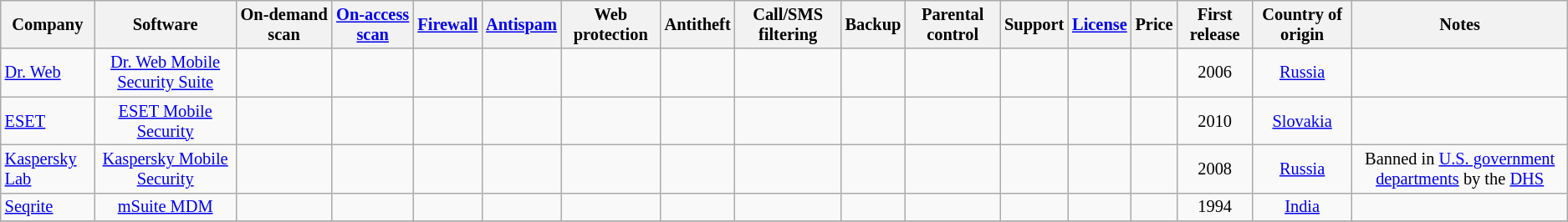<table class="wikitable sortable sort-under" style="font-size: 85%; text-align: center; width: auto;">
<tr>
<th>Company</th>
<th>Software</th>
<th>On-demand scan</th>
<th><a href='#'>On-access scan</a></th>
<th><a href='#'>Firewall</a></th>
<th><a href='#'>Antispam</a></th>
<th>Web protection</th>
<th>Antitheft</th>
<th>Call/SMS filtering</th>
<th>Backup</th>
<th>Parental control</th>
<th>Support</th>
<th><a href='#'>License</a></th>
<th>Price</th>
<th>First release</th>
<th>Country of origin</th>
<th>Notes</th>
</tr>
<tr>
<td align=left><a href='#'>Dr. Web</a></td>
<td><a href='#'>Dr. Web Mobile Security Suite</a></td>
<td></td>
<td></td>
<td></td>
<td></td>
<td></td>
<td></td>
<td></td>
<td></td>
<td></td>
<td></td>
<td></td>
<td></td>
<td>2006</td>
<td><a href='#'>Russia</a></td>
<td></td>
</tr>
<tr>
<td align=left><a href='#'>ESET</a></td>
<td><a href='#'>ESET Mobile Security</a></td>
<td></td>
<td></td>
<td></td>
<td></td>
<td></td>
<td></td>
<td></td>
<td></td>
<td></td>
<td></td>
<td></td>
<td></td>
<td>2010</td>
<td><a href='#'>Slovakia</a></td>
<td></td>
</tr>
<tr>
<td align=left><a href='#'>Kaspersky Lab</a></td>
<td><a href='#'>Kaspersky Mobile Security</a></td>
<td></td>
<td></td>
<td></td>
<td></td>
<td></td>
<td></td>
<td></td>
<td></td>
<td></td>
<td></td>
<td></td>
<td></td>
<td>2008</td>
<td><a href='#'>Russia</a></td>
<td>Banned in <a href='#'>U.S. government departments</a> by the <a href='#'>DHS</a></td>
</tr>
<tr>
<td align=left><a href='#'>Seqrite</a></td>
<td><a href='#'>mSuite MDM</a></td>
<td></td>
<td></td>
<td></td>
<td></td>
<td></td>
<td></td>
<td></td>
<td></td>
<td></td>
<td></td>
<td></td>
<td></td>
<td>1994</td>
<td><a href='#'>India</a></td>
<td></td>
</tr>
<tr>
</tr>
</table>
